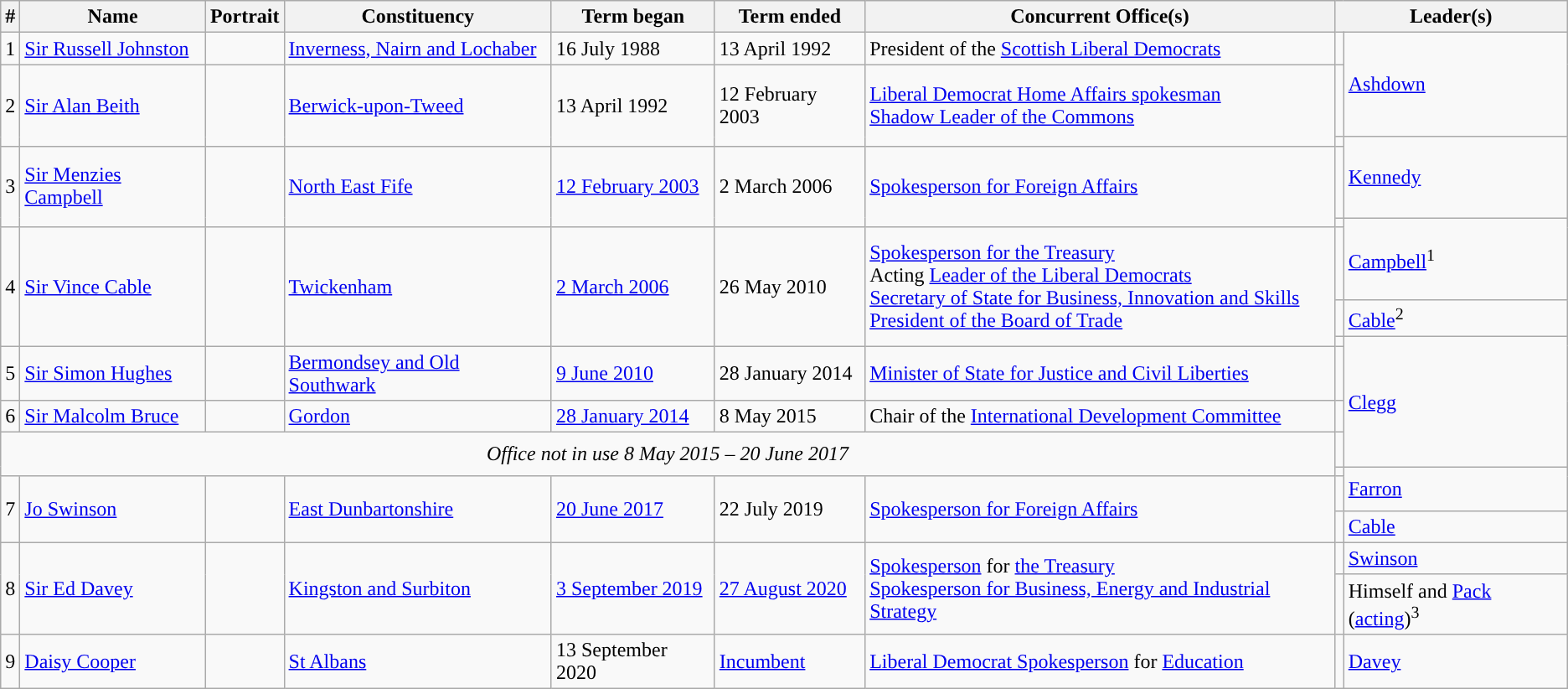<table class="wikitable">
<tr>
<th>#</th>
<th>Name</th>
<th>Portrait</th>
<th>Constituency</th>
<th>Term began</th>
<th>Term ended</th>
<th>Concurrent Office(s)</th>
<th colspan=2>Leader(s)</th>
</tr>
<tr>
<td>1</td>
<td><a href='#'>Sir Russell Johnston</a><br></td>
<td></td>
<td><a href='#'>Inverness, Nairn and Lochaber</a></td>
<td>16 July 1988</td>
<td>13 April 1992</td>
<td>President of the <a href='#'>Scottish Liberal Democrats</a></td>
<td style="background-color: "></td>
<td rowspan=2><a href='#'>Ashdown</a></td>
</tr>
<tr>
<td rowspan=2>2</td>
<td rowspan=2><a href='#'>Sir Alan Beith</a><br></td>
<td rowspan=2></td>
<td rowspan=2><a href='#'>Berwick-upon-Tweed</a></td>
<td rowspan=2>13 April 1992</td>
<td rowspan=2>12 February 2003</td>
<td rowspan=2><a href='#'>Liberal Democrat Home Affairs spokesman</a><br><a href='#'>Shadow Leader of the Commons</a></td>
<td height=50 style="background-color: "></td>
</tr>
<tr>
<td style="background-color: "></td>
<td rowspan=2><a href='#'>Kennedy</a></td>
</tr>
<tr>
<td rowspan=2>3</td>
<td rowspan=2><a href='#'>Sir Menzies Campbell</a><br></td>
<td rowspan=2></td>
<td rowspan=2><a href='#'>North East Fife</a></td>
<td rowspan=2><a href='#'>12 February 2003</a></td>
<td rowspan=2>2 March 2006</td>
<td rowspan=2><a href='#'>Spokesperson for Foreign Affairs</a></td>
<td height=50 style="background-color: "></td>
</tr>
<tr>
<td style="background-color: "></td>
<td rowspan=2><a href='#'>Campbell</a><sup>1</sup></td>
</tr>
<tr>
<td rowspan=3>4</td>
<td rowspan=3><a href='#'>Sir Vince Cable</a><br></td>
<td rowspan=3></td>
<td rowspan=3><a href='#'>Twickenham</a></td>
<td rowspan=3><a href='#'>2 March 2006</a></td>
<td rowspan=3>26 May 2010</td>
<td rowspan=3><a href='#'>Spokesperson for the Treasury</a><br>Acting <a href='#'>Leader of the Liberal Democrats</a><br><a href='#'>Secretary of State for Business, Innovation and Skills</a><br><a href='#'>President of the Board of Trade</a></td>
<td height=50 style="background-color: "></td>
</tr>
<tr>
<td style="background-color: "></td>
<td><a href='#'>Cable</a><sup>2</sup></td>
</tr>
<tr>
<td style="background-color: "></td>
<td rowspan=4><a href='#'>Clegg</a></td>
</tr>
<tr>
<td>5</td>
<td><a href='#'>Sir Simon Hughes</a><br></td>
<td></td>
<td><a href='#'>Bermondsey and Old Southwark</a></td>
<td><a href='#'>9 June 2010</a></td>
<td>28 January 2014</td>
<td><a href='#'>Minister of State for Justice and Civil Liberties</a></td>
<td style="background-color: "></td>
</tr>
<tr>
<td>6</td>
<td><a href='#'>Sir Malcolm Bruce</a><br></td>
<td></td>
<td><a href='#'>Gordon</a></td>
<td><a href='#'>28 January 2014</a></td>
<td>8 May 2015</td>
<td>Chair of the <a href='#'>International Development Committee</a></td>
<td style="background-color: "></td>
</tr>
<tr>
<td colspan="7" rowspan="2" style="text-align:center;"><em>Office not in use 8 May 2015 – 20 June 2017</em></td>
<td height=20 style="background-color: "></td>
</tr>
<tr>
<td style="background-color: "></td>
<td rowspan=2><a href='#'>Farron</a></td>
</tr>
<tr>
<td rowspan=2>7</td>
<td rowspan=2><a href='#'>Jo Swinson</a><br></td>
<td rowspan=2></td>
<td rowspan=2><a href='#'>East Dunbartonshire</a></td>
<td rowspan=2><a href='#'>20 June 2017</a></td>
<td rowspan=2>22 July 2019</td>
<td rowspan=2><a href='#'>Spokesperson for Foreign Affairs</a></td>
<td height=20 style="background-color: "></td>
</tr>
<tr>
<td style="background-color: "></td>
<td><a href='#'>Cable</a></td>
</tr>
<tr>
<td rowspan="2">8</td>
<td rowspan="2"><a href='#'>Sir Ed Davey</a><br></td>
<td rowspan="2"></td>
<td rowspan="2"><a href='#'>Kingston and Surbiton</a></td>
<td rowspan="2"><a href='#'>3 September 2019</a></td>
<td rowspan="2"><a href='#'>27 August 2020</a></td>
<td rowspan="2"><a href='#'>Spokesperson</a> for <a href='#'>the Treasury</a><br><a href='#'>Spokesperson for Business, Energy and Industrial Strategy</a></td>
<td style="background-color: "></td>
<td><a href='#'>Swinson</a> <br></td>
</tr>
<tr>
<td style="background-color: "></td>
<td>Himself and <a href='#'>Pack</a> (<a href='#'>acting</a>)<sup>3</sup></td>
</tr>
<tr>
<td>9</td>
<td><a href='#'>Daisy Cooper</a><br></td>
<td></td>
<td><a href='#'>St Albans</a></td>
<td>13 September 2020</td>
<td><a href='#'>Incumbent</a></td>
<td><a href='#'>Liberal Democrat Spokesperson</a> for <a href='#'>Education</a></td>
<td style="background-color: "></td>
<td><a href='#'>Davey</a></td>
</tr>
</table>
